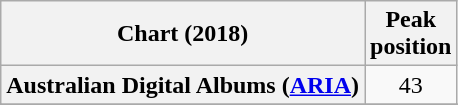<table class="wikitable sortable plainrowheaders" style="text-align:center">
<tr>
<th scope="col">Chart (2018)</th>
<th scope="col">Peak<br> position</th>
</tr>
<tr>
<th scope="row">Australian Digital Albums (<a href='#'>ARIA</a>)</th>
<td>43</td>
</tr>
<tr>
</tr>
<tr>
</tr>
</table>
